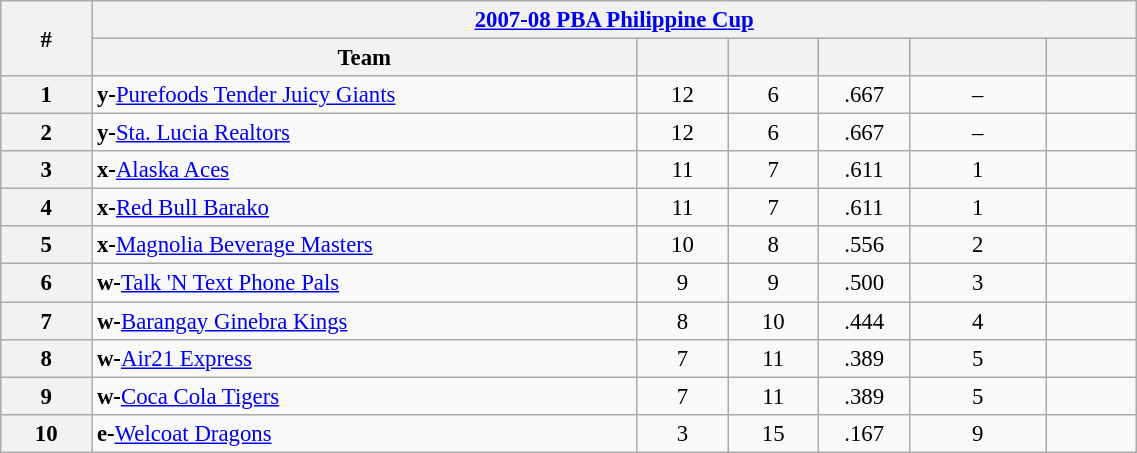<table class="wikitable" width="60%" style="font-size:95%;">
<tr>
<th width="5%" rowspan=2>#</th>
<th colspan="6" align="center"><strong><a href='#'>2007-08 PBA Philippine Cup</a></strong></th>
</tr>
<tr align=center>
<th width="30%">Team</th>
<th width="5%"></th>
<th width="5%"></th>
<th width="5%"></th>
<th width="7.5%"></th>
<th width="5%"></th>
</tr>
<tr align=center>
<th>1</th>
<td align=left><strong>y-</strong><a href='#'>Purefoods Tender Juicy Giants</a></td>
<td>12</td>
<td>6</td>
<td>.667</td>
<td>–</td>
<td></td>
</tr>
<tr align=center>
<th>2</th>
<td align=left><strong>y-</strong><a href='#'>Sta. Lucia Realtors</a></td>
<td>12</td>
<td>6</td>
<td>.667</td>
<td>–</td>
<td></td>
</tr>
<tr align=center>
<th>3</th>
<td align=left><strong>x-</strong><a href='#'>Alaska Aces</a></td>
<td>11</td>
<td>7</td>
<td>.611</td>
<td>1</td>
<td></td>
</tr>
<tr align=center>
<th>4</th>
<td align=left><strong>x-</strong><a href='#'>Red Bull Barako</a></td>
<td>11</td>
<td>7</td>
<td>.611</td>
<td>1</td>
<td></td>
</tr>
<tr align=center>
<th>5</th>
<td align=left><strong>x-</strong><a href='#'>Magnolia Beverage Masters</a></td>
<td>10</td>
<td>8</td>
<td>.556</td>
<td>2</td>
<td></td>
</tr>
<tr align=center>
<th>6</th>
<td align=left><strong>w-</strong><a href='#'>Talk 'N Text Phone Pals</a></td>
<td>9</td>
<td>9</td>
<td>.500</td>
<td>3</td>
<td></td>
</tr>
<tr align=center>
<th>7</th>
<td align=left><strong>w-</strong><a href='#'>Barangay Ginebra Kings</a></td>
<td>8</td>
<td>10</td>
<td>.444</td>
<td>4</td>
<td></td>
</tr>
<tr align=center>
<th>8</th>
<td align=left><strong>w-</strong><a href='#'>Air21 Express</a></td>
<td>7</td>
<td>11</td>
<td>.389</td>
<td>5</td>
<td></td>
</tr>
<tr align=center>
<th>9</th>
<td align=left><strong>w-</strong><a href='#'>Coca Cola Tigers</a></td>
<td>7</td>
<td>11</td>
<td>.389</td>
<td>5</td>
<td></td>
</tr>
<tr align=center>
<th>10</th>
<td align=left><strong>e-</strong><a href='#'>Welcoat Dragons</a></td>
<td>3</td>
<td>15</td>
<td>.167</td>
<td>9</td>
<td></td>
</tr>
</table>
